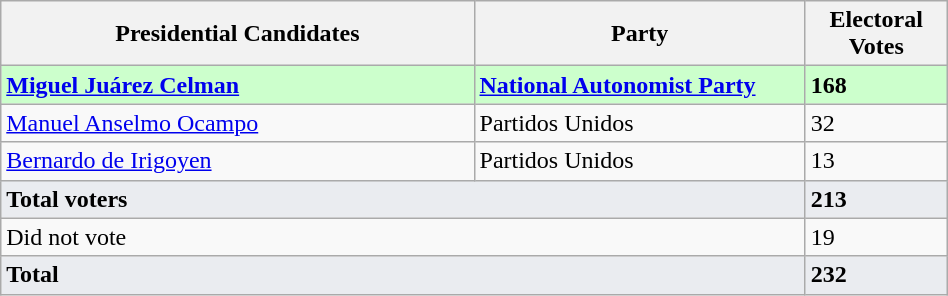<table class="wikitable" width="50%">
<tr>
<th width="50%">Presidential Candidates</th>
<th width="35%">Party</th>
<th width="15%">Electoral Votes</th>
</tr>
<tr style="background:#cfc;">
<td><strong><a href='#'>Miguel Juárez Celman</a></strong></td>
<td><strong><a href='#'>National Autonomist Party</a></strong></td>
<td><strong>168</strong></td>
</tr>
<tr>
<td><a href='#'>Manuel Anselmo Ocampo</a></td>
<td>Partidos Unidos</td>
<td>32</td>
</tr>
<tr>
<td><a href='#'>Bernardo de Irigoyen</a></td>
<td>Partidos Unidos</td>
<td>13</td>
</tr>
<tr style="background:#EAECF0;">
<td colspan=2><strong>Total voters</strong></td>
<td><strong>213</strong></td>
</tr>
<tr>
<td colspan=2>Did not vote</td>
<td>19</td>
</tr>
<tr style="background:#EAECF0;">
<td colspan=2><strong>Total</strong></td>
<td><strong>232</strong></td>
</tr>
</table>
